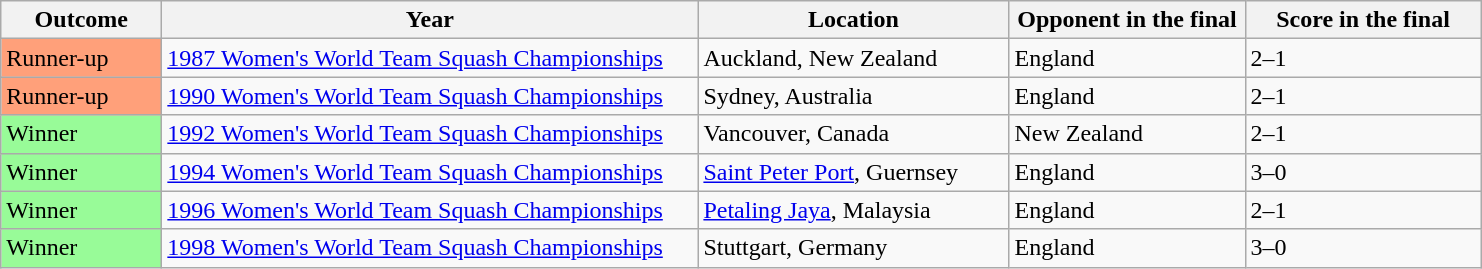<table class="sortable wikitable">
<tr>
<th width="100">Outcome</th>
<th width="350">Year</th>
<th width="200">Location</th>
<th width="150">Opponent in the final</th>
<th width="150">Score in the final</th>
</tr>
<tr>
<td bgcolor="FFA07A">Runner-up</td>
<td><a href='#'>1987 Women's World Team Squash Championships</a></td>
<td>Auckland, New Zealand</td>
<td> England</td>
<td>2–1</td>
</tr>
<tr>
<td bgcolor="FFA07A">Runner-up</td>
<td><a href='#'>1990 Women's World Team Squash Championships</a></td>
<td>Sydney, Australia</td>
<td> England</td>
<td>2–1</td>
</tr>
<tr>
<td bgcolor="98FB98">Winner</td>
<td><a href='#'>1992 Women's World Team Squash Championships</a></td>
<td>Vancouver, Canada</td>
<td> New Zealand</td>
<td>2–1</td>
</tr>
<tr>
<td bgcolor="98FB98">Winner</td>
<td><a href='#'>1994 Women's World Team Squash Championships</a></td>
<td><a href='#'>Saint Peter Port</a>, Guernsey</td>
<td> England</td>
<td>3–0</td>
</tr>
<tr>
<td bgcolor="98FB98">Winner</td>
<td><a href='#'>1996 Women's World Team Squash Championships</a></td>
<td><a href='#'>Petaling Jaya</a>, Malaysia</td>
<td> England</td>
<td>2–1</td>
</tr>
<tr>
<td bgcolor="98FB98">Winner</td>
<td><a href='#'>1998 Women's World Team Squash Championships</a></td>
<td>Stuttgart, Germany</td>
<td> England</td>
<td>3–0</td>
</tr>
</table>
